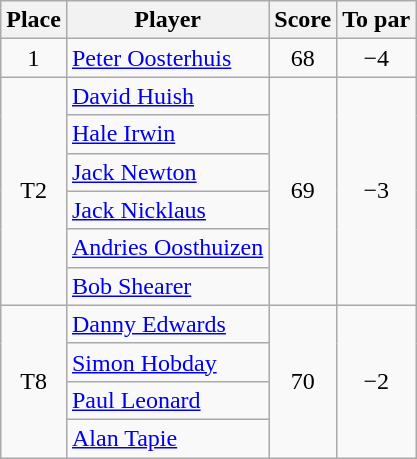<table class="wikitable">
<tr>
<th>Place</th>
<th>Player</th>
<th>Score</th>
<th>To par</th>
</tr>
<tr>
<td align=center>1</td>
<td> <a href='#'>Peter Oosterhuis</a></td>
<td align=center>68</td>
<td align=center>−4</td>
</tr>
<tr>
<td rowspan="6" align=center>T2</td>
<td> <a href='#'>David Huish</a></td>
<td rowspan="6" align=center>69</td>
<td rowspan="6" align=center>−3</td>
</tr>
<tr>
<td> <a href='#'>Hale Irwin</a></td>
</tr>
<tr>
<td> <a href='#'>Jack Newton</a></td>
</tr>
<tr>
<td> <a href='#'>Jack Nicklaus</a></td>
</tr>
<tr>
<td> <a href='#'>Andries Oosthuizen</a></td>
</tr>
<tr>
<td> <a href='#'>Bob Shearer</a></td>
</tr>
<tr>
<td rowspan="4" align=center>T8</td>
<td> <a href='#'>Danny Edwards</a></td>
<td rowspan="4" align=center>70</td>
<td rowspan="4" align=center>−2</td>
</tr>
<tr>
<td> <a href='#'>Simon Hobday</a></td>
</tr>
<tr>
<td> <a href='#'>Paul Leonard</a></td>
</tr>
<tr>
<td> <a href='#'>Alan Tapie</a></td>
</tr>
</table>
